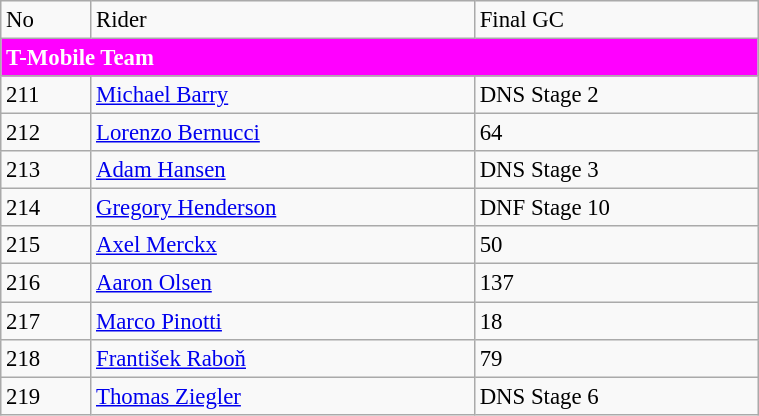<table class=wikitable style="font-size:95%" width="40%">
<tr>
<td>No</td>
<td>Rider</td>
<td>Final GC</td>
</tr>
<tr>
<td colspan=3 bgcolor="magenta" style="color:white"><strong>T-Mobile Team</strong></td>
</tr>
<tr>
<td>211</td>
<td> <a href='#'>Michael Barry</a></td>
<td>DNS Stage 2</td>
</tr>
<tr>
<td>212</td>
<td> <a href='#'>Lorenzo Bernucci</a></td>
<td>64</td>
</tr>
<tr>
<td>213</td>
<td> <a href='#'>Adam Hansen</a></td>
<td>DNS Stage 3</td>
</tr>
<tr>
<td>214</td>
<td> <a href='#'>Gregory Henderson</a></td>
<td>DNF Stage 10</td>
</tr>
<tr>
<td>215</td>
<td> <a href='#'>Axel Merckx</a></td>
<td>50</td>
</tr>
<tr>
<td>216</td>
<td> <a href='#'>Aaron Olsen</a></td>
<td>137</td>
</tr>
<tr>
<td>217</td>
<td> <a href='#'>Marco Pinotti</a></td>
<td>18</td>
</tr>
<tr>
<td>218</td>
<td> <a href='#'>František Raboň</a></td>
<td>79</td>
</tr>
<tr>
<td>219</td>
<td> <a href='#'>Thomas Ziegler</a></td>
<td>DNS Stage 6</td>
</tr>
</table>
